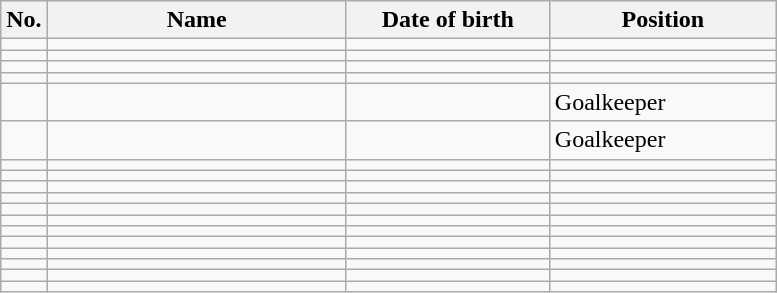<table class="wikitable sortable" style=font-size:100%; text-align:center;>
<tr>
<th>No.</th>
<th style=width:12em>Name</th>
<th style=width:8em>Date of birth</th>
<th style=width:9em>Position</th>
</tr>
<tr>
<td></td>
<td align=left></td>
<td align=right></td>
<td></td>
</tr>
<tr>
<td></td>
<td align=left></td>
<td align=right></td>
<td></td>
</tr>
<tr>
<td></td>
<td align=left></td>
<td align=right></td>
<td></td>
</tr>
<tr>
<td></td>
<td align=left></td>
<td align=right></td>
<td></td>
</tr>
<tr>
<td></td>
<td align=left></td>
<td align=right></td>
<td>Goalkeeper</td>
</tr>
<tr>
<td></td>
<td align=left></td>
<td align=right></td>
<td>Goalkeeper</td>
</tr>
<tr>
<td></td>
<td align=left></td>
<td align=right></td>
<td></td>
</tr>
<tr>
<td></td>
<td align=left></td>
<td align=right></td>
<td></td>
</tr>
<tr>
<td></td>
<td align=left></td>
<td align=right></td>
<td></td>
</tr>
<tr>
<td></td>
<td align=left></td>
<td align=right></td>
<td></td>
</tr>
<tr>
<td></td>
<td align=left></td>
<td align=right></td>
<td></td>
</tr>
<tr>
<td></td>
<td align=left></td>
<td align=right></td>
<td></td>
</tr>
<tr>
<td></td>
<td align=left></td>
<td align=right></td>
<td></td>
</tr>
<tr>
<td></td>
<td align=left></td>
<td align=right></td>
<td></td>
</tr>
<tr>
<td></td>
<td align=left></td>
<td align=right></td>
<td></td>
</tr>
<tr>
<td></td>
<td align=left></td>
<td align=right></td>
<td></td>
</tr>
<tr>
<td></td>
<td align=left></td>
<td align=right></td>
<td></td>
</tr>
<tr>
<td></td>
<td align=left></td>
<td align=right></td>
<td></td>
</tr>
</table>
